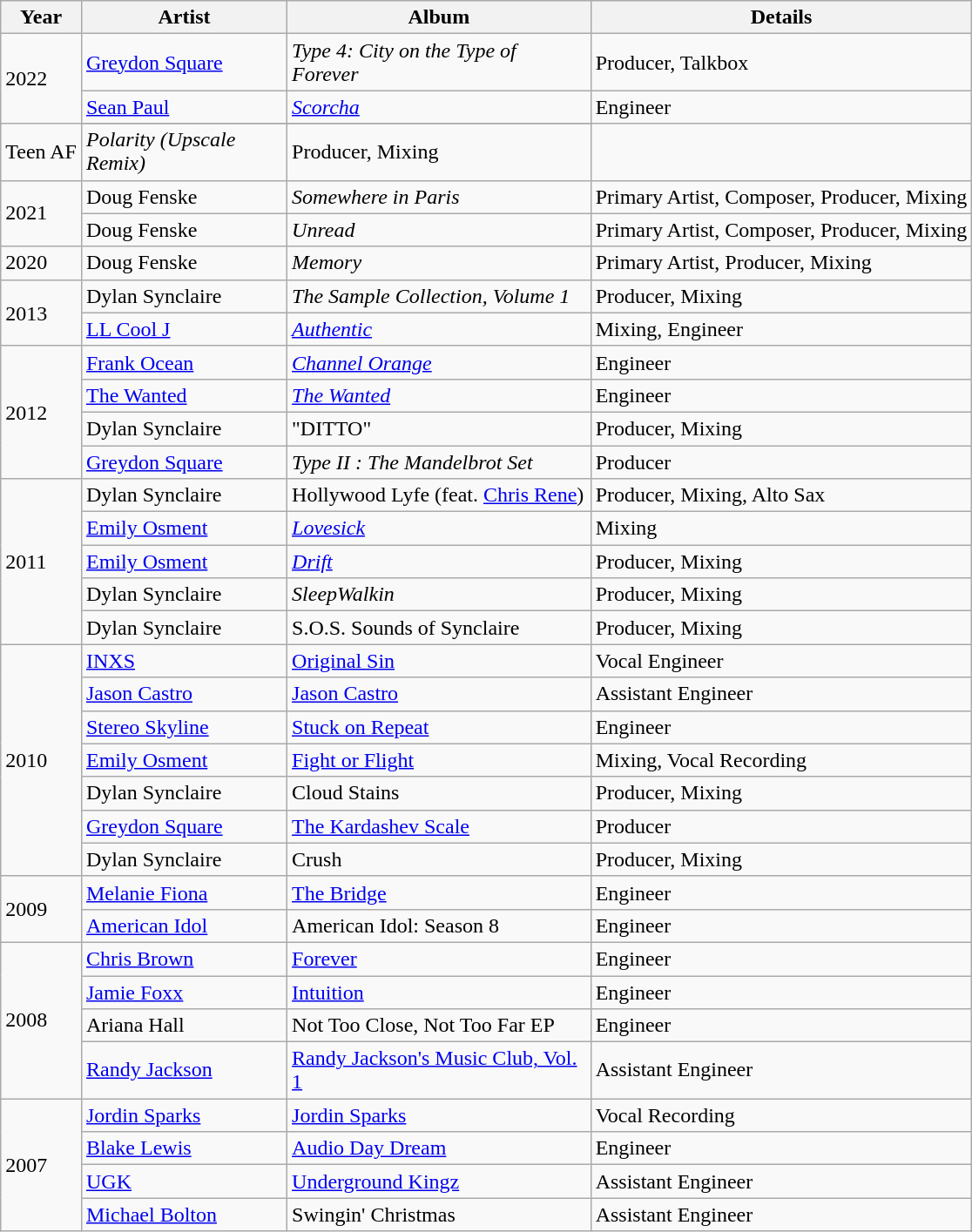<table class="wikitable">
<tr>
<th>Year</th>
<th style="width:150px;">Artist</th>
<th style="width:225px;">Album</th>
<th>Details</th>
</tr>
<tr>
<td rowspan=3>2022</td>
<td><a href='#'>Greydon Square</a></td>
<td><em>Type 4: City on the Type of Forever</em></td>
<td>Producer, Talkbox</td>
</tr>
<tr>
<td><a href='#'>Sean Paul</a></td>
<td><em><a href='#'>Scorcha</a></em></td>
<td>Engineer </td>
</tr>
<tr>
</tr>
<tr>
<td>Teen AF</td>
<td><em>Polarity (Upscale Remix)</em></td>
<td>Producer, Mixing</td>
</tr>
<tr>
<td rowspan=2>2021</td>
<td>Doug Fenske</td>
<td><em>Somewhere in Paris</em></td>
<td>Primary Artist, Composer, Producer, Mixing</td>
</tr>
<tr>
<td>Doug Fenske</td>
<td><em>Unread</em></td>
<td>Primary Artist, Composer, Producer, Mixing</td>
</tr>
<tr>
<td rowspan=1>2020</td>
<td>Doug Fenske</td>
<td><em>Memory</em></td>
<td>Primary Artist, Producer, Mixing</td>
</tr>
<tr>
<td rowspan=2>2013</td>
<td>Dylan Synclaire</td>
<td><em>The Sample Collection, Volume 1</em></td>
<td>Producer, Mixing</td>
</tr>
<tr>
<td><a href='#'>LL Cool J</a></td>
<td><em><a href='#'>Authentic</a></em></td>
<td>Mixing, Engineer </td>
</tr>
<tr>
<td rowspan=4>2012</td>
<td><a href='#'>Frank Ocean</a></td>
<td><em><a href='#'>Channel Orange</a></em></td>
<td>Engineer</td>
</tr>
<tr>
<td><a href='#'>The Wanted</a></td>
<td><em><a href='#'>The Wanted</a></em></td>
<td>Engineer</td>
</tr>
<tr>
<td>Dylan Synclaire</td>
<td>"DITTO"</td>
<td>Producer, Mixing</td>
</tr>
<tr>
<td><a href='#'>Greydon Square</a></td>
<td><em>Type II : The Mandelbrot Set</em></td>
<td>Producer</td>
</tr>
<tr>
<td rowspan=5>2011</td>
<td>Dylan Synclaire</td>
<td>Hollywood Lyfe (feat. <a href='#'>Chris Rene</a>)</td>
<td>Producer, Mixing, Alto Sax</td>
</tr>
<tr>
<td><a href='#'>Emily Osment</a></td>
<td><em><a href='#'>Lovesick</a></em></td>
<td>Mixing</td>
</tr>
<tr>
<td><a href='#'>Emily Osment</a></td>
<td><em><a href='#'>Drift</a></em></td>
<td>Producer, Mixing</td>
</tr>
<tr>
<td>Dylan Synclaire</td>
<td><em>SleepWalkin<strong></td>
<td>Producer, Mixing</td>
</tr>
<tr>
<td>Dylan Synclaire</td>
<td></em>S.O.S. Sounds of Synclaire<em></td>
<td>Producer, Mixing</td>
</tr>
<tr>
<td rowspan=7>2010</td>
<td><a href='#'>INXS</a></td>
<td></em><a href='#'>Original Sin</a><em></td>
<td>Vocal Engineer</td>
</tr>
<tr>
<td><a href='#'>Jason Castro</a></td>
<td></em><a href='#'>Jason Castro</a><em></td>
<td>Assistant Engineer</td>
</tr>
<tr>
<td><a href='#'>Stereo Skyline</a></td>
<td></em><a href='#'>Stuck on Repeat</a><em></td>
<td>Engineer</td>
</tr>
<tr>
<td><a href='#'>Emily Osment</a></td>
<td></em><a href='#'>Fight or Flight</a><em></td>
<td>Mixing, Vocal Recording</td>
</tr>
<tr>
<td>Dylan Synclaire</td>
<td></em>Cloud Stains<em></td>
<td>Producer, Mixing</td>
</tr>
<tr>
<td><a href='#'>Greydon Square</a></td>
<td></em><a href='#'>The Kardashev Scale</a><em></td>
<td>Producer</td>
</tr>
<tr>
<td>Dylan Synclaire</td>
<td></em>Crush<em></td>
<td>Producer, Mixing</td>
</tr>
<tr>
<td rowspan=2>2009</td>
<td><a href='#'>Melanie Fiona</a></td>
<td></em><a href='#'>The Bridge</a><em></td>
<td>Engineer</td>
</tr>
<tr>
<td><a href='#'>American Idol</a></td>
<td></em>American Idol: Season 8<em></td>
<td>Engineer</td>
</tr>
<tr>
<td rowspan=4>2008</td>
<td><a href='#'>Chris Brown</a></td>
<td></em><a href='#'>Forever</a><em></td>
<td>Engineer</td>
</tr>
<tr>
<td><a href='#'>Jamie Foxx</a></td>
<td></em><a href='#'>Intuition</a><em></td>
<td>Engineer</td>
</tr>
<tr>
<td>Ariana Hall</td>
<td></em>Not Too Close, Not Too Far EP<em></td>
<td>Engineer</td>
</tr>
<tr>
<td><a href='#'>Randy Jackson</a></td>
<td></em><a href='#'>Randy Jackson's Music Club, Vol. 1</a><em></td>
<td>Assistant Engineer</td>
</tr>
<tr>
<td rowspan=4>2007</td>
<td><a href='#'>Jordin Sparks</a></td>
<td></em><a href='#'>Jordin Sparks</a><em></td>
<td>Vocal Recording</td>
</tr>
<tr>
<td><a href='#'>Blake Lewis</a></td>
<td></em><a href='#'>Audio Day Dream</a><em></td>
<td>Engineer</td>
</tr>
<tr>
<td><a href='#'>UGK</a></td>
<td></em><a href='#'>Underground Kingz</a><em></td>
<td>Assistant Engineer</td>
</tr>
<tr>
<td><a href='#'>Michael Bolton</a></td>
<td></em>Swingin' Christmas<em></td>
<td>Assistant Engineer</td>
</tr>
</table>
